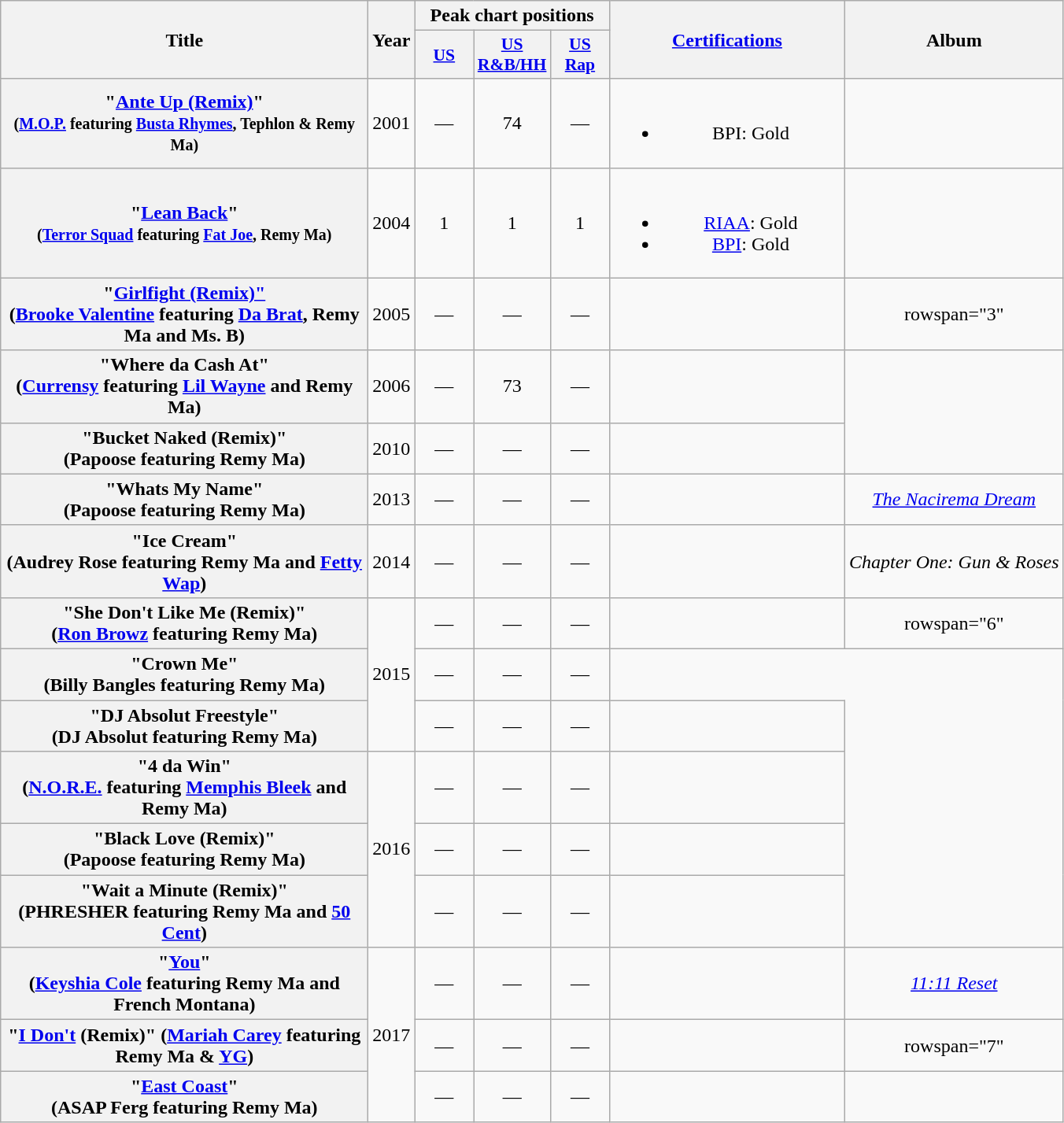<table class="wikitable plainrowheaders" style="text-align:center;">
<tr>
<th scope="col" rowspan="2" style="width:19em;">Title</th>
<th scope="col" rowspan="2">Year</th>
<th scope="col" colspan="3">Peak chart positions</th>
<th scope="col" rowspan="2" style="width:12em;"><a href='#'>Certifications</a></th>
<th scope="col" rowspan="2">Album</th>
</tr>
<tr>
<th scope="col" style="width:3em;font-size:90%;"><a href='#'>US</a></th>
<th scope="col" style="width:3em;font-size:90%;"><a href='#'>US<br>R&B/HH</a></th>
<th scope="col" style="width:3em;font-size:90%;"><a href='#'>US<br>Rap</a></th>
</tr>
<tr>
<th scope="row">"<a href='#'>Ante Up (Remix)</a>"<br><small>(<a href='#'>M.O.P.</a> featuring <a href='#'>Busta Rhymes</a>, Tephlon & Remy Ma)</small></th>
<td>2001</td>
<td>—</td>
<td>74</td>
<td>—</td>
<td><br><ul><li>BPI: Gold </li></ul></td>
<td></td>
</tr>
<tr>
<th scope="row">"<a href='#'>Lean Back</a>"<br><small>(<a href='#'>Terror Squad</a> featuring <a href='#'>Fat Joe</a>, Remy Ma)</small></th>
<td>2004</td>
<td>1</td>
<td>1</td>
<td>1</td>
<td><br><ul><li><a href='#'>RIAA</a>: Gold</li><li><a href='#'>BPI</a>: Gold</li></ul></td>
<td></td>
</tr>
<tr>
<th scope="row">"<a href='#'>Girlfight (Remix)"</a><br><span>(<a href='#'>Brooke Valentine</a> featuring <a href='#'>Da Brat</a>, Remy Ma and Ms. B)</span></th>
<td>2005</td>
<td>—</td>
<td>—</td>
<td>—</td>
<td></td>
<td>rowspan="3"  </td>
</tr>
<tr>
<th scope="row">"Where da Cash At"<br><span>(<a href='#'>Currensy</a> featuring <a href='#'>Lil Wayne</a> and Remy Ma)</span></th>
<td>2006</td>
<td>—</td>
<td>73</td>
<td>—</td>
<td></td>
</tr>
<tr>
<th scope="row">"Bucket Naked (Remix)"<br><span>(Papoose featuring Remy Ma)</span></th>
<td>2010</td>
<td>—</td>
<td>—</td>
<td>—</td>
<td></td>
</tr>
<tr>
<th scope="row">"Whats My Name"<br><span>(Papoose featuring Remy Ma)</span></th>
<td>2013</td>
<td>—</td>
<td>—</td>
<td>—</td>
<td></td>
<td><em><a href='#'>The Nacirema Dream</a></em></td>
</tr>
<tr>
<th scope="row">"Ice Cream"<br><span>(Audrey Rose featuring Remy Ma and <a href='#'>Fetty Wap</a>)</span></th>
<td>2014</td>
<td>—</td>
<td>—</td>
<td>—</td>
<td></td>
<td><em>Chapter One: Gun & Roses</em></td>
</tr>
<tr>
<th scope="row">"She Don't Like Me (Remix)"<br><span>(<a href='#'>Ron Browz</a> featuring Remy Ma)</span></th>
<td rowspan="3">2015</td>
<td>—</td>
<td>—</td>
<td>—</td>
<td></td>
<td>rowspan="6" </td>
</tr>
<tr>
<th scope="row">"Crown Me"<br><span>(Billy Bangles featuring Remy Ma)</span></th>
<td>—</td>
<td>—</td>
<td>—</td>
</tr>
<tr>
<th scope="row">"DJ Absolut Freestyle"<br><span>(DJ Absolut featuring Remy Ma)</span></th>
<td>—</td>
<td>—</td>
<td>—</td>
<td></td>
</tr>
<tr>
<th scope="row">"4 da Win"<br><span>(<a href='#'>N.O.R.E.</a> featuring <a href='#'>Memphis Bleek</a> and Remy Ma)</span></th>
<td rowspan="3">2016</td>
<td>—</td>
<td>—</td>
<td>—</td>
<td></td>
</tr>
<tr>
<th scope="row">"Black Love (Remix)"<br><span>(Papoose featuring Remy Ma)</span></th>
<td>—</td>
<td>—</td>
<td>—</td>
<td></td>
</tr>
<tr>
<th scope="row">"Wait a Minute (Remix)"<br><span>(PHRESHER featuring Remy Ma and <a href='#'>50 Cent</a>)</span></th>
<td>—</td>
<td>—</td>
<td>—</td>
<td></td>
</tr>
<tr>
<th scope="row">"<a href='#'>You</a>"<br><span>(<a href='#'>Keyshia Cole</a> featuring Remy Ma and French Montana)</span></th>
<td rowspan="3">2017</td>
<td>—</td>
<td>—</td>
<td>—</td>
<td></td>
<td><em><a href='#'>11:11 Reset</a></em></td>
</tr>
<tr>
<th scope="row">"<a href='#'>I Don't</a> (Remix)"<span> (<a href='#'>Mariah Carey</a> featuring Remy Ma & <a href='#'>YG</a>)</span></th>
<td>—</td>
<td>—</td>
<td>—</td>
<td></td>
<td>rowspan="7"  </td>
</tr>
<tr>
<th scope="row">"<a href='#'>East Coast</a>"<br><span>(ASAP Ferg featuring Remy Ma)</span></th>
<td>—</td>
<td>—</td>
<td>—</td>
<td></td>
</tr>
</table>
